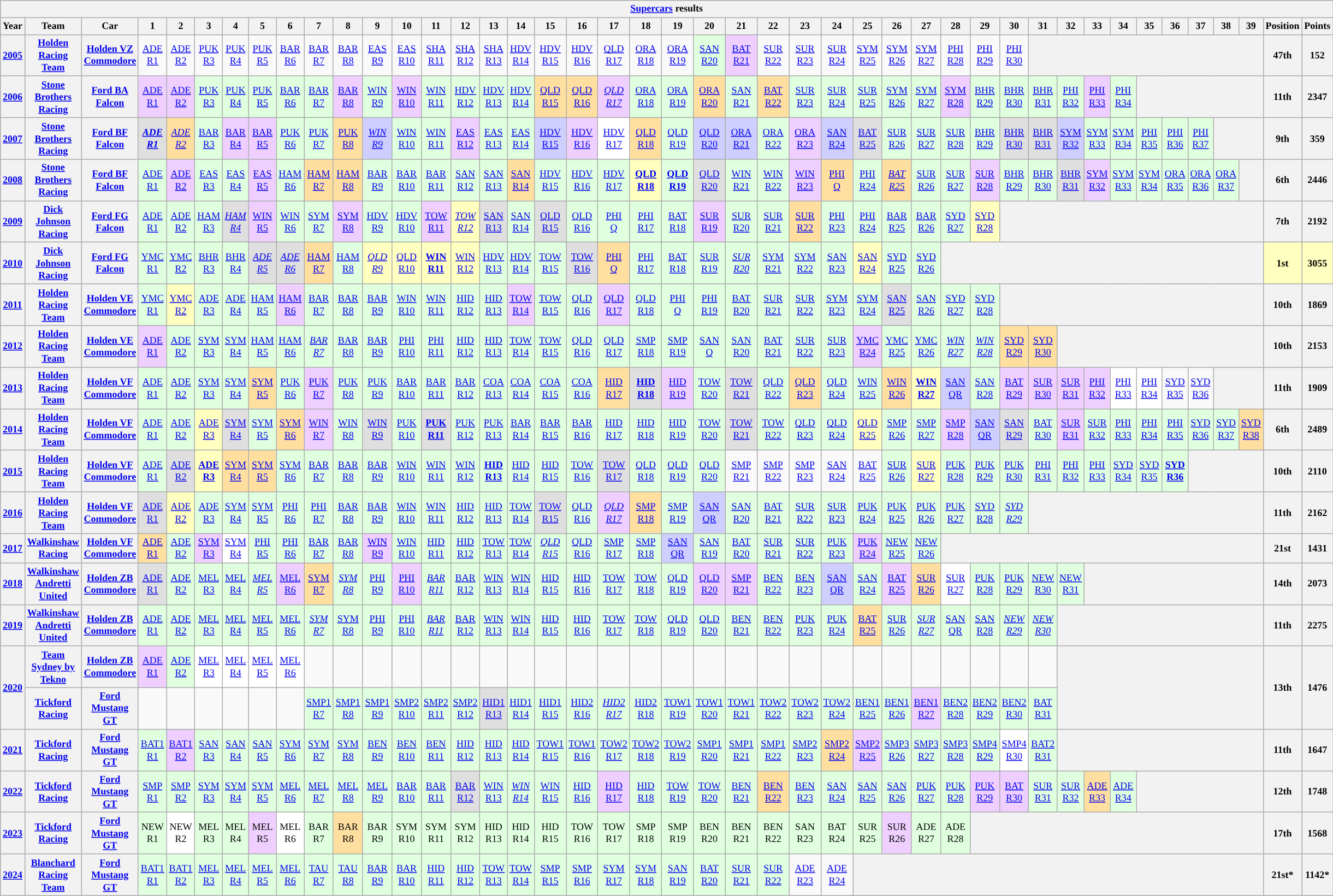<table class="wikitable" style="text-align:center; font-size:75%">
<tr>
<th colspan=45><a href='#'>Supercars</a> results</th>
</tr>
<tr>
<th>Year</th>
<th>Team</th>
<th>Car</th>
<th>1</th>
<th>2</th>
<th>3</th>
<th>4</th>
<th>5</th>
<th>6</th>
<th>7</th>
<th>8</th>
<th>9</th>
<th>10</th>
<th>11</th>
<th>12</th>
<th>13</th>
<th>14</th>
<th>15</th>
<th>16</th>
<th>17</th>
<th>18</th>
<th>19</th>
<th>20</th>
<th>21</th>
<th>22</th>
<th>23</th>
<th>24</th>
<th>25</th>
<th>26</th>
<th>27</th>
<th>28</th>
<th>29</th>
<th>30</th>
<th>31</th>
<th>32</th>
<th>33</th>
<th>34</th>
<th>35</th>
<th>36</th>
<th>37</th>
<th>38</th>
<th>39</th>
<th>Position</th>
<th>Points</th>
</tr>
<tr>
<th><a href='#'>2005</a></th>
<th><a href='#'>Holden Racing Team</a></th>
<th><a href='#'>Holden VZ Commodore</a></th>
<td><a href='#'>ADE<br>R1</a></td>
<td><a href='#'>ADE<br>R2</a></td>
<td><a href='#'>PUK<br>R3</a></td>
<td><a href='#'>PUK<br>R4</a></td>
<td><a href='#'>PUK<br>R5</a></td>
<td><a href='#'>BAR<br>R6</a></td>
<td><a href='#'>BAR<br>R7</a></td>
<td><a href='#'>BAR<br>R8</a></td>
<td><a href='#'>EAS<br>R9</a></td>
<td><a href='#'>EAS<br>R10</a></td>
<td><a href='#'>SHA<br>R11</a></td>
<td><a href='#'>SHA<br>R12</a></td>
<td><a href='#'>SHA<br>R13</a></td>
<td><a href='#'>HDV<br>R14</a></td>
<td><a href='#'>HDV<br>R15</a></td>
<td><a href='#'>HDV<br>R16</a></td>
<td><a href='#'>QLD<br>R17</a></td>
<td><a href='#'>ORA<br>R18</a></td>
<td><a href='#'>ORA<br>R19</a></td>
<td style="background: #dfffdf"><a href='#'>SAN<br>R20</a><br></td>
<td style="background: #efcfff"><a href='#'>BAT<br>R21</a><br></td>
<td><a href='#'>SUR<br>R22</a></td>
<td><a href='#'>SUR<br>R23</a></td>
<td><a href='#'>SUR<br>R24</a></td>
<td><a href='#'>SYM<br>R25</a></td>
<td><a href='#'>SYM<br>R26</a></td>
<td><a href='#'>SYM<br>R27</a></td>
<td><a href='#'>PHI<br>R28</a></td>
<td><a href='#'>PHI<br>R29</a></td>
<td><a href='#'>PHI<br>R30</a></td>
<th colspan=9></th>
<th>47th</th>
<th>152</th>
</tr>
<tr>
<th><a href='#'>2006</a></th>
<th><a href='#'>Stone Brothers Racing</a></th>
<th><a href='#'>Ford BA Falcon</a></th>
<td style="background: #efcfff"><a href='#'>ADE<br>R1</a><br></td>
<td style="background: #efcfff"><a href='#'>ADE<br>R2</a><br></td>
<td style="background: #dfffdf"><a href='#'>PUK<br>R3</a><br></td>
<td style="background: #dfffdf"><a href='#'>PUK<br>R4</a><br></td>
<td style="background: #dfffdf"><a href='#'>PUK<br>R5</a><br></td>
<td style="background: #dfffdf"><a href='#'>BAR<br>R6</a><br></td>
<td style="background: #dfffdf"><a href='#'>BAR<br>R7</a><br></td>
<td style="background: #efcfff"><a href='#'>BAR<br>R8</a><br></td>
<td style="background: #dfffdf"><a href='#'>WIN<br>R9</a><br></td>
<td style="background: #efcfff"><a href='#'>WIN<br>R10</a><br></td>
<td style="background: #dfffdf"><a href='#'>WIN<br>R11</a><br></td>
<td style="background: #dfffdf"><a href='#'>HDV<br>R12</a><br></td>
<td style="background: #dfffdf"><a href='#'>HDV<br>R13</a><br></td>
<td style="background: #dfffdf"><a href='#'>HDV<br>R14</a><br></td>
<td style="background: #ffdf9f"><a href='#'>QLD<br>R15</a><br></td>
<td style="background: #ffdf9f"><a href='#'>QLD<br>R16</a><br></td>
<td style="background: #efcfff"><em><a href='#'>QLD<br>R17</a><br></em></td>
<td style="background: #dfffdf"><a href='#'>ORA<br>R18</a><br></td>
<td style="background: #dfffdf"><a href='#'>ORA<br>R19</a><br></td>
<td style="background: #ffdf9f"><a href='#'>ORA<br>R20</a><br></td>
<td style="background: #dfffdf"><a href='#'>SAN<br>R21</a><br></td>
<td style="background: #ffdf9f"><a href='#'>BAT<br>R22</a><br></td>
<td style="background: #dfffdf"><a href='#'>SUR<br>R23</a><br></td>
<td style="background: #dfffdf"><a href='#'>SUR<br>R24</a><br></td>
<td style="background: #dfffdf"><a href='#'>SUR<br>R25</a><br></td>
<td style="background: #dfffdf"><a href='#'>SYM<br>R26</a><br></td>
<td style="background: #dfffdf"><a href='#'>SYM<br>R27</a><br></td>
<td style="background: #efcfff"><a href='#'>SYM<br>R28</a><br></td>
<td style="background: #dfffdf"><a href='#'>BHR<br>R29</a><br></td>
<td style="background: #dfffdf"><a href='#'>BHR<br>R30</a><br></td>
<td style="background: #dfffdf"><a href='#'>BHR<br>R31</a><br></td>
<td style="background: #dfffdf"><a href='#'>PHI<br>R32</a><br></td>
<td style="background: #efcfff"><a href='#'>PHI<br>R33</a><br></td>
<td style="background: #dfffdf"><a href='#'>PHI<br>R34</a><br></td>
<th colspan=5></th>
<th>11th</th>
<th>2347</th>
</tr>
<tr>
<th><a href='#'>2007</a></th>
<th><a href='#'>Stone Brothers Racing</a></th>
<th><a href='#'>Ford BF Falcon</a></th>
<td style="background: #dfdfdf"><strong><em><a href='#'>ADE<br>R1</a><br></em></strong></td>
<td style="background: #ffdf9f"><em><a href='#'>ADE<br>R2</a><br></em></td>
<td style="background: #dfffdf"><a href='#'>BAR<br>R3</a><br></td>
<td style="background: #efcfff"><a href='#'>BAR<br>R4</a><br></td>
<td style="background: #efcfff"><a href='#'>BAR<br>R5</a><br></td>
<td style="background: #dfffdf"><a href='#'>PUK<br>R6</a><br></td>
<td style="background: #dfffdf"><a href='#'>PUK<br>R7</a><br></td>
<td style="background: #ffdf9f"><a href='#'>PUK<br>R8</a><br></td>
<td style="background: #cfcfff"><em><a href='#'>WIN<br>R9</a><br></em></td>
<td style="background: #dfffdf"><a href='#'>WIN<br>R10</a><br></td>
<td style="background: #dfffdf"><a href='#'>WIN<br>R11</a><br></td>
<td style="background: #efcfff"><a href='#'>EAS<br>R12</a><br></td>
<td style="background: #dfffdf"><a href='#'>EAS<br>R13</a><br></td>
<td style="background: #dfffdf"><a href='#'>EAS<br>R14</a><br></td>
<td style="background: #cfcfff"><a href='#'>HDV<br>R15</a><br></td>
<td style="background: #efcfff"><a href='#'>HDV<br>R16</a><br></td>
<td style="background: #ffffff"><a href='#'>HDV<br>R17</a><br></td>
<td style="background: #ffdf9f"><a href='#'>QLD<br>R18</a><br></td>
<td style="background: #dfffdf"><a href='#'>QLD<br>R19</a><br></td>
<td style="background: #cfcfff"><a href='#'>QLD<br>R20</a><br></td>
<td style="background: #cfcfff"><a href='#'>ORA<br>R21</a><br></td>
<td style="background: #dfffdf"><a href='#'>ORA<br>R22</a><br></td>
<td style="background: #efcfff"><a href='#'>ORA<br>R23</a><br></td>
<td style="background: #cfcfff"><a href='#'>SAN<br>R24</a><br></td>
<td style="background: #dfdfdf"><a href='#'>BAT<br>R25</a><br></td>
<td style="background: #dfffdf"><a href='#'>SUR<br>R26</a><br></td>
<td style="background: #dfffdf"><a href='#'>SUR<br>R27</a><br></td>
<td style="background: #dfffdf"><a href='#'>SUR<br>R28</a><br></td>
<td style="background: #dfffdf"><a href='#'>BHR<br>R29</a><br></td>
<td style="background: #dfdfdf"><a href='#'>BHR<br>R30</a><br></td>
<td style="background: #dfdfdf"><a href='#'>BHR<br>R31</a><br></td>
<td style="background: #cfcfff"><a href='#'>SYM<br>R32</a><br></td>
<td style="background: #dfffdf"><a href='#'>SYM<br>R33</a><br></td>
<td style="background: #dfffdf"><a href='#'>SYM<br>R34</a><br></td>
<td style="background: #dfffdf"><a href='#'>PHI<br>R35</a><br></td>
<td style="background: #dfffdf"><a href='#'>PHI<br>R36</a><br></td>
<td style="background: #dfffdf"><a href='#'>PHI<br>R37</a><br></td>
<th colspan=2></th>
<th>9th</th>
<th>359</th>
</tr>
<tr>
<th><a href='#'>2008</a></th>
<th><a href='#'>Stone Brothers Racing</a></th>
<th><a href='#'>Ford BF Falcon</a></th>
<td style="background: #dfffdf"><a href='#'>ADE<br>R1</a><br></td>
<td style="background: #efcfff"><a href='#'>ADE<br>R2</a><br></td>
<td style="background: #dfffdf"><a href='#'>EAS<br>R3</a><br></td>
<td style="background: #dfffdf"><a href='#'>EAS<br>R4</a><br></td>
<td style="background: #efcfff"><a href='#'>EAS<br>R5</a><br></td>
<td style="background: #dfffdf"><a href='#'>HAM<br>R6</a><br></td>
<td style="background: #ffdf9f"><a href='#'>HAM<br>R7</a><br></td>
<td style="background: #ffdf9f"><a href='#'>HAM<br>R8</a><br></td>
<td style="background: #dfffdf"><a href='#'>BAR<br>R9</a><br></td>
<td style="background: #dfffdf"><a href='#'>BAR<br>R10</a><br></td>
<td style="background: #dfffdf"><a href='#'>BAR<br>R11</a><br></td>
<td style="background: #dfffdf"><a href='#'>SAN<br>R12</a><br></td>
<td style="background: #dfffdf"><a href='#'>SAN<br>R13</a><br></td>
<td style="background: #ffdf9f"><a href='#'>SAN<br>R14</a><br></td>
<td style="background: #dfffdf"><a href='#'>HDV<br>R15</a><br></td>
<td style="background: #dfffdf"><a href='#'>HDV<br>R16</a><br></td>
<td style="background: #dfffdf"><a href='#'>HDV<br>R17</a><br></td>
<td style="background: #ffffbf"><strong><a href='#'>QLD<br>R18</a><br></strong></td>
<td style="background: #dfffdf"><strong><a href='#'>QLD<br>R19</a><br></strong></td>
<td style="background: #dfdfdf"><a href='#'>QLD<br>R20</a><br></td>
<td style="background: #dfffdf"><a href='#'>WIN<br>R21</a><br></td>
<td style="background: #dfffdf"><a href='#'>WIN<br>R22</a><br></td>
<td style="background: #efcfff"><a href='#'>WIN<br>R23</a><br></td>
<td style="background: #ffdf9f"><a href='#'>PHI<br>Q</a><br></td>
<td style="background: #dfffdf"><a href='#'>PHI<br>R24</a><br></td>
<td style="background: #ffdf9f"><em><a href='#'>BAT<br>R25</a><br></em></td>
<td style="background: #dfffdf"><a href='#'>SUR<br>R26</a><br></td>
<td style="background: #dfffdf"><a href='#'>SUR<br>R27</a><br></td>
<td style="background: #efcfff"><a href='#'>SUR<br>R28</a><br></td>
<td style="background: #dfffdf"><a href='#'>BHR<br>R29</a><br></td>
<td style="background: #dfffdf"><a href='#'>BHR<br>R30</a><br></td>
<td style="background: #dfdfdf"><a href='#'>BHR<br>R31</a><br></td>
<td style="background: #efcfff"><a href='#'>SYM<br>R32</a><br></td>
<td style="background: #dfffdf"><a href='#'>SYM<br>R33</a><br></td>
<td style="background: #dfffdf"><a href='#'>SYM<br>R34</a><br></td>
<td style="background: #dfffdf"><a href='#'>ORA<br>R35</a><br></td>
<td style="background: #dfffdf"><a href='#'>ORA<br>R36</a><br></td>
<td style="background: #dfffdf"><a href='#'>ORA<br>R37</a><br></td>
<th></th>
<th>6th</th>
<th>2446</th>
</tr>
<tr>
<th><a href='#'>2009</a></th>
<th><a href='#'>Dick Johnson Racing</a></th>
<th><a href='#'>Ford FG Falcon</a></th>
<td style="background: #dfffdf"><a href='#'>ADE<br>R1</a><br></td>
<td style="background: #dfffdf"><a href='#'>ADE<br>R2</a><br></td>
<td style="background: #dfffdf"><a href='#'>HAM<br>R3</a><br></td>
<td style="background: #dfdfdf"><em><a href='#'>HAM<br>R4</a><br></em></td>
<td style="background: #efcfff"><a href='#'>WIN<br>R5</a><br></td>
<td style="background: #dfffdf"><a href='#'>WIN<br>R6</a><br></td>
<td style="background: #dfffdf"><a href='#'>SYM<br>R7</a><br></td>
<td style="background: #efcfff"><a href='#'>SYM<br>R8</a><br></td>
<td style="background: #dfffdf"><a href='#'>HDV<br>R9</a><br></td>
<td style="background: #dfffdf"><a href='#'>HDV<br>R10</a><br></td>
<td style="background: #efcfff"><a href='#'>TOW<br>R11</a><br></td>
<td style="background: #ffffbf"><em><a href='#'>TOW<br>R12</a><br></em></td>
<td style="background: #dfdfdf"><a href='#'>SAN<br>R13</a><br></td>
<td style="background: #dfffdf"><a href='#'>SAN<br>R14</a><br></td>
<td style="background: #dfdfdf"><a href='#'>QLD<br>R15</a><br></td>
<td style="background: #dfffdf"><a href='#'>QLD<br>R16</a><br></td>
<td style="background: #dfffdf"><a href='#'>PHI<br>Q</a><br></td>
<td style="background: #dfffdf"><a href='#'>PHI<br>R17</a><br></td>
<td style="background: #dfffdf"><a href='#'>BAT<br>R18</a><br></td>
<td style="background: #efcfff"><a href='#'>SUR<br>R19</a><br></td>
<td style="background: #dfffdf"><a href='#'>SUR<br>R20</a><br></td>
<td style="background: #dfffdf"><a href='#'>SUR<br>R21</a><br></td>
<td style="background: #ffdf9f"><a href='#'>SUR<br>R22</a><br></td>
<td style="background: #dfffdf"><a href='#'>PHI<br>R23</a><br></td>
<td style="background: #dfffdf"><a href='#'>PHI<br>R24</a><br></td>
<td style="background: #dfffdf"><a href='#'>BAR<br>R25</a><br></td>
<td style="background: #dfffdf"><a href='#'>BAR<br>R26</a><br></td>
<td style="background: #dfffdf"><a href='#'>SYD<br>R27</a><br></td>
<td style="background: #ffffbf"><a href='#'>SYD<br>R28</a><br></td>
<th colspan=10></th>
<th>7th</th>
<th>2192</th>
</tr>
<tr>
<th><a href='#'>2010</a></th>
<th><a href='#'>Dick Johnson Racing</a></th>
<th><a href='#'>Ford FG Falcon</a></th>
<td style="background: #dfffdf"><a href='#'>YMC<br>R1</a><br></td>
<td style="background: #dfffdf"><a href='#'>YMC<br>R2</a><br></td>
<td style="background: #dfffdf"><a href='#'>BHR<br>R3</a><br></td>
<td style="background: #dfffdf"><a href='#'>BHR<br>R4</a><br></td>
<td style="background: #dfdfdf"><em><a href='#'>ADE<br>R5</a><br></em></td>
<td style="background: #dfdfdf"><em><a href='#'>ADE<br>R6</a><br></em></td>
<td style="background: #ffdf9f"><a href='#'>HAM<br>R7</a><br></td>
<td style="background: #dfffdf"><a href='#'>HAM<br>R8</a><br></td>
<td style="background: #ffffbf"><em><a href='#'>QLD<br>R9</a><br></em></td>
<td style="background: #ffffbf"><a href='#'>QLD<br>R10</a><br></td>
<td style="background: #ffffbf"><strong><a href='#'>WIN<br>R11</a><br></strong></td>
<td style="background: #ffffbf"><a href='#'>WIN<br>R12</a><br></td>
<td style="background: #dfffdf"><a href='#'>HDV<br>R13</a><br></td>
<td style="background: #dfffdf"><a href='#'>HDV<br>R14</a><br></td>
<td style="background: #dfffdf"><a href='#'>TOW<br>R15</a><br></td>
<td style="background: #dfdfdf"><a href='#'>TOW<br>R16</a><br></td>
<td style="background: #ffdf9f"><a href='#'>PHI<br>Q</a><br></td>
<td style="background: #dfffdf"><a href='#'>PHI<br>R17</a><br></td>
<td style="background: #dfffdf"><a href='#'>BAT<br>R18</a><br></td>
<td style="background: #dfffdf"><a href='#'>SUR<br>R19</a><br></td>
<td style="background: #dfffdf"><em><a href='#'>SUR<br>R20</a><br></em></td>
<td style="background: #dfffdf"><a href='#'>SYM<br>R21</a><br></td>
<td style="background: #dfffdf"><a href='#'>SYM<br>R22</a><br></td>
<td style="background: #dfffdf"><a href='#'>SAN<br>R23</a><br></td>
<td style="background: #ffffbf"><a href='#'>SAN<br>R24</a><br></td>
<td style="background: #dfffdf"><a href='#'>SYD<br>R25</a><br></td>
<td style="background: #dfffdf"><a href='#'>SYD<br>R26</a><br></td>
<th colspan=12></th>
<th style="background: #ffffbf">1st</th>
<th style="background: #ffffbf">3055</th>
</tr>
<tr>
<th><a href='#'>2011</a></th>
<th><a href='#'>Holden Racing Team</a></th>
<th><a href='#'>Holden VE Commodore</a></th>
<td style="background: #dfffdf"><a href='#'>YMC<br>R1</a><br></td>
<td style="background: #ffffbf"><a href='#'>YMC<br>R2</a><br></td>
<td style="background: #dfffdf"><a href='#'>ADE<br>R3</a><br></td>
<td style="background: #dfffdf"><a href='#'>ADE<br>R4</a><br></td>
<td style="background: #dfffdf"><a href='#'>HAM<br>R5</a><br></td>
<td style="background: #efcfff"><a href='#'>HAM<br>R6</a><br></td>
<td style="background: #dfffdf"><a href='#'>BAR<br>R7</a><br></td>
<td style="background: #dfffdf"><a href='#'>BAR<br>R8</a><br></td>
<td style="background: #dfffdf"><a href='#'>BAR<br>R9</a><br></td>
<td style="background: #dfffdf"><a href='#'>WIN<br>R10</a><br></td>
<td style="background: #dfffdf"><a href='#'>WIN<br>R11</a><br></td>
<td style="background: #dfffdf"><a href='#'>HID<br>R12</a><br></td>
<td style="background: #dfffdf"><a href='#'>HID<br>R13</a><br></td>
<td style="background: #efcfff"><a href='#'>TOW<br>R14</a><br></td>
<td style="background: #dfffdf"><a href='#'>TOW<br>R15</a><br></td>
<td style="background: #dfffdf"><a href='#'>QLD<br>R16</a><br></td>
<td style="background: #efcfff"><a href='#'>QLD<br>R17</a><br></td>
<td style="background: #dfffdf"><a href='#'>QLD<br>R18</a><br></td>
<td style="background: #dfffdf"><a href='#'>PHI<br>Q</a><br></td>
<td style="background: #dfffdf"><a href='#'>PHI<br>R19</a><br></td>
<td style="background: #dfffdf"><a href='#'>BAT<br>R20</a><br></td>
<td style="background: #dfffdf"><a href='#'>SUR<br>R21</a><br></td>
<td style="background: #dfffdf"><a href='#'>SUR<br>R22</a><br></td>
<td style="background: #dfffdf"><a href='#'>SYM<br>R23</a><br></td>
<td style="background: #dfffdf"><a href='#'>SYM<br>R24</a><br></td>
<td style="background: #dfdfdf"><a href='#'>SAN<br>R25</a><br></td>
<td style="background: #dfffdf"><a href='#'>SAN<br>R26</a><br></td>
<td style="background: #dfffdf"><a href='#'>SYD<br>R27</a><br></td>
<td style="background: #dfffdf"><a href='#'>SYD<br>R28</a><br></td>
<th colspan=10></th>
<th>10th</th>
<th>1869</th>
</tr>
<tr>
<th><a href='#'>2012</a></th>
<th><a href='#'>Holden Racing Team</a></th>
<th><a href='#'>Holden VE Commodore</a></th>
<td style="background: #efcfff"><a href='#'>ADE<br>R1</a><br></td>
<td style="background: #dfffdf"><a href='#'>ADE<br>R2</a><br></td>
<td style="background: #dfffdf"><a href='#'>SYM<br>R3</a><br></td>
<td style="background: #dfffdf"><a href='#'>SYM<br>R4</a><br></td>
<td style="background: #dfffdf"><a href='#'>HAM<br>R5</a><br></td>
<td style="background: #dfffdf"><a href='#'>HAM<br>R6</a><br></td>
<td style="background: #dfffdf"><em><a href='#'>BAR<br>R7</a><br></em></td>
<td style="background: #dfffdf"><a href='#'>BAR<br>R8</a><br></td>
<td style="background: #dfffdf"><a href='#'>BAR<br>R9</a><br></td>
<td style="background: #dfffdf"><a href='#'>PHI<br>R10</a><br></td>
<td style="background: #dfffdf"><a href='#'>PHI<br>R11</a><br></td>
<td style="background: #dfffdf"><a href='#'>HID<br>R12</a><br></td>
<td style="background: #dfffdf"><a href='#'>HID<br>R13</a><br></td>
<td style="background: #dfffdf"><a href='#'>TOW<br>R14</a><br></td>
<td style="background: #dfffdf"><a href='#'>TOW<br>R15</a><br></td>
<td style="background: #dfffdf"><a href='#'>QLD<br>R16</a><br></td>
<td style="background: #dfffdf"><a href='#'>QLD<br>R17</a><br></td>
<td style="background: #dfffdf"><a href='#'>SMP<br>R18</a><br></td>
<td style="background: #dfffdf"><a href='#'>SMP<br>R19</a><br></td>
<td style="background: #dfffdf"><a href='#'>SAN<br>Q</a><br></td>
<td style="background: #dfffdf"><a href='#'>SAN<br>R20</a><br></td>
<td style="background: #dfffdf"><a href='#'>BAT<br>R21</a><br></td>
<td style="background: #dfffdf"><a href='#'>SUR<br>R22</a><br></td>
<td style="background: #dfffdf"><a href='#'>SUR<br>R23</a><br></td>
<td style="background: #efcfff"><a href='#'>YMC<br>R24</a><br></td>
<td style="background: #dfffdf"><a href='#'>YMC<br>R25</a><br></td>
<td style="background: #dfffdf"><a href='#'>YMC<br>R26</a><br></td>
<td style="background: #dfffdf"><em><a href='#'>WIN<br>R27</a><br></em></td>
<td style="background: #dfffdf"><em><a href='#'>WIN<br>R28</a><br></em></td>
<td style="background: #ffdf9f"><a href='#'>SYD<br>R29</a><br></td>
<td style="background: #ffdf9f"><a href='#'>SYD<br>R30</a><br></td>
<th colspan=8></th>
<th>10th</th>
<th>2153</th>
</tr>
<tr>
<th><a href='#'>2013</a></th>
<th><a href='#'>Holden Racing Team</a></th>
<th><a href='#'>Holden VF Commodore</a></th>
<td style="background: #dfffdf"><a href='#'>ADE<br>R1</a><br></td>
<td style="background: #dfffdf"><a href='#'>ADE<br>R2</a><br></td>
<td style="background: #dfffdf"><a href='#'>SYM<br>R3</a><br></td>
<td style="background: #dfffdf"><a href='#'>SYM<br>R4</a><br></td>
<td style="background: #ffdf9f"><a href='#'>SYM<br>R5</a><br></td>
<td style="background: #dfffdf"><a href='#'>PUK<br>R6</a><br></td>
<td style="background: #efcfff"><a href='#'>PUK<br>R7</a><br></td>
<td style="background: #dfffdf"><a href='#'>PUK<br>R8</a><br></td>
<td style="background: #dfffdf"><a href='#'>PUK<br>R9</a><br></td>
<td style="background: #dfffdf"><a href='#'>BAR<br>R10</a><br></td>
<td style="background: #dfffdf"><a href='#'>BAR<br>R11</a><br></td>
<td style="background: #dfffdf"><a href='#'>BAR<br>R12</a><br></td>
<td style="background: #dfffdf"><a href='#'>COA<br>R13</a><br></td>
<td style="background: #dfffdf"><a href='#'>COA<br>R14</a><br></td>
<td style="background: #dfffdf"><a href='#'>COA<br>R15</a><br></td>
<td style="background: #dfffdf"><a href='#'>COA<br>R16</a><br></td>
<td style="background: #ffdf9f"><a href='#'>HID<br>R17</a><br></td>
<td style="background: #dfdfdf"><strong><a href='#'>HID<br>R18</a><br></strong></td>
<td style="background: #efcfff"><a href='#'>HID<br>R19</a><br></td>
<td style="background: #dfffdf"><a href='#'>TOW<br>R20</a><br></td>
<td style="background: #dfdfdf"><a href='#'>TOW<br>R21</a><br></td>
<td style="background: #dfffdf"><a href='#'>QLD<br>R22</a><br></td>
<td style="background: #ffdf9f"><a href='#'>QLD<br>R23</a><br></td>
<td style="background: #dfffdf"><a href='#'>QLD<br>R24</a><br></td>
<td style="background: #dfffdf"><a href='#'>WIN<br>R25</a><br></td>
<td style="background: #ffdf9f"><a href='#'>WIN<br>R26</a><br></td>
<td style="background: #ffffbf"><strong><a href='#'>WIN<br>R27</a><br></strong></td>
<td style="background: #cfcfff"><a href='#'>SAN<br>QR</a><br></td>
<td style="background: #dfffdf"><a href='#'>SAN<br>R28</a><br></td>
<td style="background: #efcfff"><a href='#'>BAT<br>R29</a><br></td>
<td style="background: #efcfff"><a href='#'>SUR<br>R30</a><br></td>
<td style="background: #efcfff"><a href='#'>SUR<br>R31</a><br></td>
<td style="background: #efcfff"><a href='#'>PHI<br>R32</a><br></td>
<td style="background: #ffffff"><a href='#'>PHI<br>R33</a><br></td>
<td style="background: #ffffff"><a href='#'>PHI<br>R34</a><br></td>
<td><a href='#'>SYD<br>R35</a></td>
<td><a href='#'>SYD<br>R36</a></td>
<th colspan=2></th>
<th>11th</th>
<th>1909</th>
</tr>
<tr>
<th><a href='#'>2014</a></th>
<th><a href='#'>Holden Racing Team</a></th>
<th><a href='#'>Holden VF Commodore</a></th>
<td style="background: #dfffdf"><a href='#'>ADE<br>R1</a><br></td>
<td style="background: #dfffdf"><a href='#'>ADE<br>R2</a><br></td>
<td style="background: #ffffbf"><a href='#'>ADE<br>R3</a><br></td>
<td style="background: #dfdfdf"><a href='#'>SYM<br>R4</a><br></td>
<td style="background: #dfffdf"><a href='#'>SYM<br>R5</a><br></td>
<td style="background: #ffdf9f"><a href='#'>SYM<br>R6</a><br></td>
<td style="background: #efcfff"><a href='#'>WIN<br>R7</a><br></td>
<td style="background: #dfffdf"><a href='#'>WIN<br>R8</a><br></td>
<td style="background: #dfdfdf"><a href='#'>WIN<br>R9</a><br></td>
<td style="background: #dfffdf"><a href='#'>PUK<br>R10</a><br></td>
<td style="background: #dfdfdf"><strong><a href='#'>PUK<br>R11</a><br></strong></td>
<td style="background: #dfffdf"><a href='#'>PUK<br>R12</a><br></td>
<td style="background: #dfffdf"><a href='#'>PUK<br>R13</a><br></td>
<td style="background: #dfffdf"><a href='#'>BAR<br>R14</a><br></td>
<td style="background: #dfffdf"><a href='#'>BAR<br>R15</a><br></td>
<td style="background: #dfffdf"><a href='#'>BAR<br>R16</a><br></td>
<td style="background: #dfffdf"><a href='#'>HID<br>R17</a><br></td>
<td style="background: #dfffdf"><a href='#'>HID<br>R18</a><br></td>
<td style="background: #dfffdf"><a href='#'>HID<br>R19</a><br></td>
<td style="background: #dfffdf"><a href='#'>TOW<br>R20</a><br></td>
<td style="background: #dfdfdf"><a href='#'>TOW<br>R21</a><br></td>
<td style="background: #dfffdf"><a href='#'>TOW<br>R22</a><br></td>
<td style="background: #dfffdf"><a href='#'>QLD<br>R23</a><br></td>
<td style="background: #dfffdf"><a href='#'>QLD<br>R24</a><br></td>
<td style="background: #ffffbf"><a href='#'>QLD<br>R25</a><br></td>
<td style="background: #dfffdf"><a href='#'>SMP<br>R26</a><br></td>
<td style="background: #dfffdf"><a href='#'>SMP<br>R27</a><br></td>
<td style="background: #efcfff"><a href='#'>SMP<br>R28</a><br></td>
<td style="background: #cfcfff"><a href='#'>SAN<br>QR</a><br></td>
<td style="background: #dfdfdf"><a href='#'>SAN<br>R29</a><br></td>
<td style="background: #dfffdf"><a href='#'>BAT<br>R30</a><br></td>
<td style="background: #efcfff"><a href='#'>SUR<br>R31</a><br></td>
<td style="background: #dfffdf"><a href='#'>SUR<br>R32</a><br></td>
<td style="background: #dfffdf"><a href='#'>PHI<br>R33</a><br></td>
<td style="background: #dfffdf"><a href='#'>PHI<br>R34</a><br></td>
<td style="background: #dfffdf"><a href='#'>PHI<br>R35</a><br></td>
<td style="background: #dfffdf"><a href='#'>SYD<br>R36</a><br></td>
<td style="background: #dfffdf"><a href='#'>SYD<br>R37</a><br></td>
<td style="background: #ffdf9f"><a href='#'>SYD<br>R38</a><br></td>
<th>6th</th>
<th>2489</th>
</tr>
<tr>
<th><a href='#'>2015</a></th>
<th><a href='#'>Holden Racing Team</a></th>
<th><a href='#'>Holden VF Commodore</a></th>
<td style="background: #dfffdf"><a href='#'>ADE<br>R1</a><br></td>
<td style="background: #dfdfdf"><a href='#'>ADE<br>R2</a><br></td>
<td style="background: #ffffbf"><strong><a href='#'>ADE<br>R3</a><br></strong></td>
<td style="background: #ffdf9f"><a href='#'>SYM<br>R4</a><br></td>
<td style="background: #ffdf9f"><a href='#'>SYM<br>R5</a><br></td>
<td style="background: #dfffdf"><a href='#'>SYM<br>R6</a><br></td>
<td style="background: #dfffdf"><a href='#'>BAR<br>R7</a><br></td>
<td style="background: #dfffdf"><a href='#'>BAR<br>R8</a><br></td>
<td style="background: #dfffdf"><a href='#'>BAR<br>R9</a><br></td>
<td style="background: #dfffdf"><a href='#'>WIN<br>R10</a><br></td>
<td style="background: #dfffdf"><a href='#'>WIN<br>R11</a><br></td>
<td style="background: #dfffdf"><a href='#'>WIN<br>R12</a><br></td>
<td style="background: #dfffdf"><strong><a href='#'>HID<br>R13</a><br></strong></td>
<td style="background: #dfffdf"><a href='#'>HID<br>R14</a><br></td>
<td style="background: #dfffdf"><a href='#'>HID<br>R15</a><br></td>
<td style="background: #dfffdf"><a href='#'>TOW<br>R16</a><br></td>
<td style="background: #dfdfdf"><a href='#'>TOW<br>R17</a><br></td>
<td style="background: #dfffdf"><a href='#'>QLD<br>R18</a><br></td>
<td style="background: #dfffdf"><a href='#'>QLD<br>R19</a><br></td>
<td style="background: #dfffdf"><a href='#'>QLD<br>R20</a><br></td>
<td><a href='#'>SMP<br>R21</a></td>
<td><a href='#'>SMP<br>R22</a></td>
<td><a href='#'>SMP<br>R23</a></td>
<td><a href='#'>SAN<br>R24</a></td>
<td><a href='#'>BAT<br>R25</a></td>
<td style="background: #dfffdf"><a href='#'>SUR<br>R26</a><br></td>
<td style="background: #ffffbf"><a href='#'>SUR<br>R27</a><br></td>
<td style="background: #dfffdf"><a href='#'>PUK<br>R28</a><br></td>
<td style="background: #dfffdf"><a href='#'>PUK<br>R29</a><br></td>
<td style="background: #dfffdf"><a href='#'>PUK<br>R30</a><br></td>
<td style="background: #dfffdf"><a href='#'>PHI<br>R31</a><br></td>
<td style="background: #dfffdf"><a href='#'>PHI<br>R32</a><br></td>
<td style="background: #dfffdf"><a href='#'>PHI<br>R33</a><br></td>
<td style="background: #dfffdf"><a href='#'>SYD<br>R34</a><br></td>
<td style="background: #dfffdf"><a href='#'>SYD<br>R35</a><br></td>
<td style="background: #dfffdf"><strong><a href='#'>SYD<br>R36</a><br></strong></td>
<th colspan=3></th>
<th>10th</th>
<th>2110</th>
</tr>
<tr>
<th><a href='#'>2016</a></th>
<th><a href='#'>Holden Racing Team</a></th>
<th><a href='#'>Holden VF Commodore</a></th>
<td style="background: #dfdfdf"><a href='#'>ADE<br>R1</a><br></td>
<td style="background: #ffffbf"><a href='#'>ADE<br>R2</a><br></td>
<td style="background: #dfffdf"><a href='#'>ADE<br>R3</a><br></td>
<td style="background: #dfffdf"><a href='#'>SYM<br>R4</a><br></td>
<td style="background: #dfffdf"><a href='#'>SYM<br>R5</a><br></td>
<td style="background: #dfffdf"><a href='#'>PHI<br>R6</a><br></td>
<td style="background: #dfffdf"><a href='#'>PHI<br>R7</a><br></td>
<td style="background: #dfffdf"><a href='#'>BAR<br>R8</a><br></td>
<td style="background: #dfffdf"><a href='#'>BAR<br>R9</a><br></td>
<td style="background: #dfffdf"><a href='#'>WIN<br>R10</a><br></td>
<td style="background: #dfffdf"><a href='#'>WIN<br>R11</a><br></td>
<td style="background: #dfffdf"><a href='#'>HID<br>R12</a><br></td>
<td style="background: #dfffdf"><a href='#'>HID<br>R13</a><br></td>
<td style="background: #dfffdf"><a href='#'>TOW<br>R14</a><br></td>
<td style="background: #dfdfdf"><a href='#'>TOW<br>R15</a><br></td>
<td style="background: #dfffdf"><a href='#'>QLD<br>R16</a><br></td>
<td style="background: #efcfff"><em><a href='#'>QLD<br>R17</a><br></em></td>
<td style="background: #ffdf9f"><a href='#'>SMP<br>R18</a><br></td>
<td style="background: #dfffdf"><a href='#'>SMP<br>R19</a><br></td>
<td style="background: #cfcfff"><a href='#'>SAN<br>QR</a><br></td>
<td style="background: #dfffdf"><a href='#'>SAN<br>R20</a><br></td>
<td style="background: #dfffdf"><a href='#'>BAT<br>R21</a><br></td>
<td style="background: #dfffdf"><a href='#'>SUR<br>R22</a><br></td>
<td style="background: #dfffdf"><a href='#'>SUR<br>R23</a><br></td>
<td style="background: #dfffdf"><a href='#'>PUK<br>R24</a><br></td>
<td style="background: #dfffdf"><a href='#'>PUK<br>R25</a><br></td>
<td style="background: #dfffdf"><a href='#'>PUK<br>R26</a><br></td>
<td style="background: #dfffdf"><a href='#'>PUK<br>R27</a><br></td>
<td style="background: #dfffdf"><a href='#'>SYD<br>R28</a><br></td>
<td style="background: #dfffdf"><em><a href='#'>SYD<br>R29</a><br></em></td>
<th colspan=9></th>
<th>11th</th>
<th>2162</th>
</tr>
<tr>
<th><a href='#'>2017</a></th>
<th><a href='#'>Walkinshaw Racing</a></th>
<th><a href='#'>Holden VF Commodore</a></th>
<td style="background: #ffdf9f"><a href='#'>ADE<br>R1</a><br></td>
<td style="background: #dfffdf"><a href='#'>ADE<br>R2</a><br></td>
<td style="background: #efcfff"><a href='#'>SYM<br>R3</a><br></td>
<td style="background: #ffffff"><a href='#'>SYM<br>R4</a><br></td>
<td style="background: #dfffdf"><a href='#'>PHI<br>R5</a><br></td>
<td style="background: #dfffdf"><a href='#'>PHI<br>R6</a><br></td>
<td style="background: #dfffdf"><a href='#'>BAR<br>R7</a><br></td>
<td style="background: #dfffdf"><a href='#'>BAR<br>R8</a><br></td>
<td style="background: #efcfff"><a href='#'>WIN<br>R9</a><br></td>
<td style="background: #dfffdf"><a href='#'>WIN<br>R10</a><br></td>
<td style="background: #dfffdf"><a href='#'>HID<br>R11</a><br></td>
<td style="background: #dfffdf"><a href='#'>HID<br>R12</a><br></td>
<td style="background: #dfffdf"><a href='#'>TOW<br>R13</a><br></td>
<td style="background: #dfffdf"><a href='#'>TOW<br>R14</a><br></td>
<td style="background: #dfffdf"><em><a href='#'>QLD<br>R15</a><br></em></td>
<td style="background: #dfffdf"><a href='#'>QLD<br>R16</a><br></td>
<td style="background: #dfffdf"><a href='#'>SMP<br>R17</a><br></td>
<td style="background: #dfffdf"><a href='#'>SMP<br>R18</a><br></td>
<td style="background: #cfcfff"><a href='#'>SAN<br>QR</a><br></td>
<td style="background: #dfffdf"><a href='#'>SAN<br>R19</a><br></td>
<td style="background: #dfffdf"><a href='#'>BAT<br>R20</a><br></td>
<td style="background: #dfffdf"><a href='#'>SUR<br>R21</a><br></td>
<td style="background: #dfffdf"><a href='#'>SUR<br>R22</a><br></td>
<td style="background: #dfffdf"><a href='#'>PUK<br>R23</a><br></td>
<td style="background: #efcfff"><a href='#'>PUK<br>R24</a><br></td>
<td style="background: #dfffdf"><a href='#'>NEW<br>R25</a><br></td>
<td style="background: #dfffdf"><a href='#'>NEW<br>R26</a><br></td>
<th colspan=12></th>
<th>21st</th>
<th>1431</th>
</tr>
<tr>
<th><a href='#'>2018</a></th>
<th><a href='#'>Walkinshaw Andretti United</a></th>
<th><a href='#'>Holden ZB Commodore</a></th>
<td style="background: #dfdfdf"><a href='#'>ADE<br>R1</a><br></td>
<td style="background: #dfffdf"><a href='#'>ADE<br>R2</a><br></td>
<td style="background: #dfffdf"><a href='#'>MEL<br>R3</a><br></td>
<td style="background: #dfffdf"><a href='#'>MEL<br>R4</a><br></td>
<td style="background: #dfffdf"><em><a href='#'>MEL<br>R5</a><br></em></td>
<td style="background: #efcfff"><a href='#'>MEL<br>R6</a><br></td>
<td style="background: #ffdf9f"><a href='#'>SYM<br>R7</a><br></td>
<td style="background: #dfffdf"><em><a href='#'>SYM<br>R8</a><br></em></td>
<td style="background: #dfffdf"><a href='#'>PHI<br>R9</a><br></td>
<td style="background: #efcfff"><a href='#'>PHI<br>R10</a><br></td>
<td style="background: #dfffdf"><em><a href='#'>BAR<br>R11</a><br></em></td>
<td style="background: #dfffdf"><a href='#'>BAR<br>R12</a><br></td>
<td style="background: #dfffdf"><a href='#'>WIN<br>R13</a><br></td>
<td style="background: #dfffdf"><a href='#'>WIN<br>R14</a><br></td>
<td style="background: #dfffdf"><a href='#'>HID<br>R15</a><br></td>
<td style="background: #dfffdf"><a href='#'>HID<br>R16</a><br></td>
<td style="background: #dfffdf"><a href='#'>TOW<br>R17</a><br></td>
<td style="background: #dfffdf"><a href='#'>TOW<br>R18</a><br></td>
<td style="background: #dfffdf"><a href='#'>QLD<br>R19</a><br></td>
<td style="background: #efcfff"><a href='#'>QLD<br>R20</a><br></td>
<td style="background: #efcfff"><a href='#'>SMP<br>R21</a><br></td>
<td style="background: #dfffdf"><a href='#'>BEN<br>R22</a><br></td>
<td style="background: #dfffdf"><a href='#'>BEN<br>R23</a><br></td>
<td style="background: #cfcfff"><a href='#'>SAN<br>QR</a><br></td>
<td style="background: #dfffdf"><a href='#'>SAN<br>R24</a><br></td>
<td style="background: #efcfff"><a href='#'>BAT<br>R25</a><br></td>
<td style="background: #ffdf9f"><a href='#'>SUR<br>R26</a><br></td>
<td style="background: #ffffff"><a href='#'>SUR<br>R27</a><br></td>
<td style="background: #dfffdf"><a href='#'>PUK<br>R28</a><br></td>
<td style="background: #dfffdf"><a href='#'>PUK<br>R29</a><br></td>
<td style="background: #dfffdf"><a href='#'>NEW<br>R30</a><br></td>
<td style="background: #dfffdf"><a href='#'>NEW<br>R31</a><br></td>
<th colspan=7></th>
<th>14th</th>
<th>2073</th>
</tr>
<tr>
<th><a href='#'>2019</a></th>
<th><a href='#'>Walkinshaw Andretti United</a></th>
<th><a href='#'>Holden ZB Commodore</a></th>
<td style="background: #dfffdf"><a href='#'>ADE<br>R1</a><br></td>
<td style="background: #dfffdf"><a href='#'>ADE<br>R2</a><br></td>
<td style="background: #dfffdf"><a href='#'>MEL<br>R3</a><br></td>
<td style="background: #dfffdf"><a href='#'>MEL<br>R4</a><br></td>
<td style="background: #dfffdf"><a href='#'>MEL<br>R5</a><br></td>
<td style="background: #dfffdf"><a href='#'>MEL<br>R6</a><br></td>
<td style="background: #dfffdf"><em><a href='#'>SYM<br>R7</a><br></em></td>
<td style="background: #dfffdf"><a href='#'>SYM<br>R8</a><br></td>
<td style="background: #dfffdf"><a href='#'>PHI<br>R9</a><br></td>
<td style="background: #dfffdf"><a href='#'>PHI<br>R10</a><br></td>
<td style="background: #dfffdf"><em><a href='#'>BAR<br>R11</a><br></em></td>
<td style="background: #dfffdf"><a href='#'>BAR<br>R12</a><br></td>
<td style="background: #dfffdf"><a href='#'>WIN<br>R13</a><br></td>
<td style="background: #dfffdf"><a href='#'>WIN<br>R14</a><br></td>
<td style="background: #dfffdf"><a href='#'>HID<br>R15</a><br></td>
<td style="background: #dfffdf"><a href='#'>HID<br>R16</a><br></td>
<td style="background: #dfffdf"><a href='#'>TOW<br>R17</a><br></td>
<td style="background: #dfffdf"><a href='#'>TOW<br>R18</a><br></td>
<td style="background: #dfffdf"><a href='#'>QLD<br>R19</a><br></td>
<td style="background: #dfffdf"><a href='#'>QLD<br>R20</a><br></td>
<td style="background: #dfffdf"><a href='#'>BEN<br>R21</a><br></td>
<td style="background: #dfffdf"><a href='#'>BEN<br>R22</a><br></td>
<td style="background: #dfffdf"><a href='#'>PUK<br>R23</a><br></td>
<td style="background: #dfffdf"><a href='#'>PUK<br>R24</a><br></td>
<td style="background: #ffdf9f"><a href='#'>BAT<br>R25</a><br></td>
<td style="background: #dfffdf"><a href='#'>SUR<br>R26</a><br></td>
<td style="background: #dfffdf"><em><a href='#'>SUR<br>R27</a><br></em></td>
<td style="background: #dfffdf"><a href='#'>SAN<br>QR</a><br></td>
<td style="background: #dfffdf"><a href='#'>SAN<br>R28</a><br></td>
<td style="background: #dfffdf"><em><a href='#'>NEW<br>R29</a><br></em></td>
<td style="background: #dfffdf"><em><a href='#'>NEW<br>R30</a><br></em></td>
<th colspan=8></th>
<th>11th</th>
<th>2275</th>
</tr>
<tr>
<th rowspan=2><a href='#'>2020</a></th>
<th><a href='#'>Team Sydney by Tekno</a></th>
<th><a href='#'>Holden ZB Commodore</a></th>
<td style="background: #efcfff"><a href='#'>ADE<br>R1</a><br></td>
<td style="background: #dfffdf"><a href='#'>ADE<br>R2</a><br></td>
<td style="background: #ffffff"><a href='#'>MEL<br>R3</a><br></td>
<td style="background: #ffffff"><a href='#'>MEL<br>R4</a><br></td>
<td style="background: #ffffff"><a href='#'>MEL<br>R5</a><br></td>
<td style="background: #ffffff"><a href='#'>MEL<br>R6</a><br></td>
<td></td>
<td></td>
<td></td>
<td></td>
<td></td>
<td></td>
<td></td>
<td></td>
<td></td>
<td></td>
<td></td>
<td></td>
<td></td>
<td></td>
<td></td>
<td></td>
<td></td>
<td></td>
<td></td>
<td></td>
<td></td>
<td></td>
<td></td>
<td></td>
<td></td>
<th rowspan=2 colspan=8></th>
<th rowspan=2>13th</th>
<th rowspan=2>1476</th>
</tr>
<tr>
<th><a href='#'>Tickford Racing</a></th>
<th><a href='#'>Ford Mustang GT</a></th>
<td></td>
<td></td>
<td></td>
<td></td>
<td></td>
<td></td>
<td style="background: #dfffdf"><a href='#'>SMP1<br>R7</a><br></td>
<td style="background: #dfffdf"><a href='#'>SMP1<br>R8</a><br></td>
<td style="background: #dfffdf"><a href='#'>SMP1<br>R9</a><br></td>
<td style="background: #dfffdf"><a href='#'>SMP2<br>R10</a><br></td>
<td style="background: #dfffdf"><a href='#'>SMP2<br>R11</a><br></td>
<td style="background: #dfffdf"><a href='#'>SMP2<br>R12</a><br></td>
<td style="background: #dfdfdf"><a href='#'>HID1<br>R13</a><br></td>
<td style="background: #dfffdf"><a href='#'>HID1<br>R14</a><br></td>
<td style="background: #dfffdf"><a href='#'>HID1<br>R15</a><br></td>
<td style="background: #dfffdf"><a href='#'>HID2<br>R16</a><br></td>
<td style="background: #dfffdf"><em><a href='#'>HID2<br>R17</a><br></em></td>
<td style="background: #dfffdf"><a href='#'>HID2<br>R18</a><br></td>
<td style="background: #dfffdf"><a href='#'>TOW1<br>R19</a><br></td>
<td style="background: #dfffdf"><a href='#'>TOW1<br>R20</a><br></td>
<td style="background: #dfffdf"><a href='#'>TOW1<br>R21</a><br></td>
<td style="background: #dfffdf"><a href='#'>TOW2<br>R22</a><br></td>
<td style="background: #dfffdf"><a href='#'>TOW2<br>R23</a><br></td>
<td style="background: #dfffdf"><a href='#'>TOW2<br>R24</a><br></td>
<td style="background: #dfffdf"><a href='#'>BEN1<br>R25</a><br></td>
<td style="background: #dfffdf"><a href='#'>BEN1<br>R26</a><br></td>
<td style="background: #efcfff"><a href='#'>BEN1<br>R27</a><br></td>
<td style="background: #dfffdf"><a href='#'>BEN2<br>R28</a><br></td>
<td style="background: #dfffdf"><a href='#'>BEN2<br>R29</a><br></td>
<td style="background: #dfffdf"><a href='#'>BEN2<br>R30</a><br></td>
<td style="background: #dfffdf"><a href='#'>BAT<br>R31</a><br></td>
</tr>
<tr>
<th><a href='#'>2021</a></th>
<th><a href='#'>Tickford Racing</a></th>
<th><a href='#'>Ford Mustang GT</a></th>
<td style="background: #dfffdf"><a href='#'>BAT1<br>R1</a><br></td>
<td style="background: #efcfff"><a href='#'>BAT1<br>R2</a><br></td>
<td style="background: #dfffdf"><a href='#'>SAN<br>R3</a><br></td>
<td style="background: #dfffdf"><a href='#'>SAN<br>R4</a><br></td>
<td style="background: #dfffdf"><a href='#'>SAN<br>R5</a><br></td>
<td style="background: #dfffdf"><a href='#'>SYM<br>R6</a><br></td>
<td style="background: #dfffdf"><a href='#'>SYM<br>R7</a><br></td>
<td style="background: #dfffdf"><a href='#'>SYM<br>R8</a><br></td>
<td style="background: #dfffdf"><a href='#'>BEN<br>R9</a><br></td>
<td style="background: #dfffdf"><a href='#'>BEN<br>R10</a><br></td>
<td style="background: #dfffdf"><a href='#'>BEN<br>R11</a><br></td>
<td style="background: #dfffdf"><a href='#'>HID<br>R12</a><br></td>
<td style="background: #dfffdf"><a href='#'>HID<br>R13</a><br></td>
<td style="background: #dfffdf"><a href='#'>HID<br>R14</a><br></td>
<td style="background: #dfffdf"><a href='#'>TOW1<br>R15</a><br></td>
<td style="background: #dfffdf"><a href='#'>TOW1<br>R16</a><br></td>
<td style="background: #dfffdf"><a href='#'>TOW2<br>R17</a><br></td>
<td style="background: #dfffdf"><a href='#'>TOW2<br>R18</a><br></td>
<td style="background: #dfffdf"><a href='#'>TOW2<br>R19</a><br></td>
<td style="background: #dfffdf"><a href='#'>SMP1<br>R20</a><br></td>
<td style="background: #dfffdf"><a href='#'>SMP1<br>R21</a><br></td>
<td style="background: #dfffdf"><a href='#'>SMP1<br>R22</a><br></td>
<td style="background: #dfffdf"><a href='#'>SMP2<br>R23</a><br></td>
<td style="background: #ffdf9f"><a href='#'>SMP2<br>R24</a><br></td>
<td style="background: #efcfff"><a href='#'>SMP2<br>R25</a><br></td>
<td style="background: #dfffdf"><a href='#'>SMP3<br>R26</a><br></td>
<td style="background: #dfffdf"><a href='#'>SMP3<br>R27</a><br></td>
<td style="background: #dfffdf"><a href='#'>SMP3<br>R28</a><br></td>
<td style="background: #dfffdf"><a href='#'>SMP4<br>R29</a><br></td>
<td style="background: #ffffff"><a href='#'>SMP4<br>R30</a><br></td>
<td style="background: #dfffdf"><a href='#'>BAT2<br>R31</a><br></td>
<th colspan=8></th>
<th>11th</th>
<th>1647</th>
</tr>
<tr>
<th><a href='#'>2022</a></th>
<th><a href='#'>Tickford Racing</a></th>
<th><a href='#'>Ford Mustang GT</a></th>
<td style="background: #dfffdf"><a href='#'>SMP<br>R1</a><br></td>
<td style="background: #dfffdf"><a href='#'>SMP<br>R2</a><br></td>
<td style="background: #dfffdf"><a href='#'>SYM<br>R3</a><br></td>
<td style="background: #dfffdf"><a href='#'>SYM<br>R4</a><br></td>
<td style="background: #dfffdf"><a href='#'>SYM<br>R5</a><br></td>
<td style="background: #dfffdf"><a href='#'>MEL<br>R6</a><br></td>
<td style="background: #dfffdf"><a href='#'>MEL<br>R7</a><br></td>
<td style="background: #dfffdf"><a href='#'>MEL<br>R8</a><br></td>
<td style="background: #dfffdf"><a href='#'>MEL<br>R9</a><br></td>
<td style="background: #dfffdf"><a href='#'>BAR<br>R10</a><br></td>
<td style="background: #dfffdf"><a href='#'>BAR<br>R11</a><br></td>
<td style="background: #dfdfdf"><a href='#'>BAR<br>R12</a><br></td>
<td style="background: #dfffdf"><a href='#'>WIN<br>R13</a><br></td>
<td style="background: #dfffdf"><em><a href='#'>WIN<br>R14</a></em><br></td>
<td style="background: #dfffdf"><a href='#'>WIN<br>R15</a><br></td>
<td style="background: #dfffdf"><a href='#'>HID<br>R16</a><br></td>
<td style="background: #efcfff"><a href='#'>HID<br>R17</a><br></td>
<td style="background: #dfffdf"><a href='#'>HID<br>R18</a><br></td>
<td style="background: #dfffdf"><a href='#'>TOW<br>R19</a><br></td>
<td style="background: #dfffdf"><a href='#'>TOW<br>R20</a><br></td>
<td style="background: #dfffdf"><a href='#'>BEN<br>R21</a><br></td>
<td style="background: #ffdf9f"><a href='#'>BEN<br>R22</a><br></td>
<td style="background: #dfffdf"><a href='#'>BEN<br>R23</a><br></td>
<td style="background: #dfffdf"><a href='#'>SAN<br>R24</a><br></td>
<td style="background: #dfffdf"><a href='#'>SAN<br>R25</a><br></td>
<td style="background: #dfffdf"><a href='#'>SAN<br>R26</a><br></td>
<td style="background: #dfffdf"><a href='#'>PUK<br>R27</a><br></td>
<td style="background: #dfffdf"><a href='#'>PUK<br>R28</a><br></td>
<td style="background: #efcfff"><a href='#'>PUK<br>R29</a><br></td>
<td style="background: #efcfff"><a href='#'>BAT<br>R30</a><br></td>
<td style="background: #dfffdf"><a href='#'>SUR<br>R31</a><br></td>
<td style="background: #dfffdf"><a href='#'>SUR<br>R32</a><br></td>
<td style="background: #ffdf9f"><a href='#'>ADE<br>R33</a><br></td>
<td style="background: #dfffdf"><a href='#'>ADE<br>R34</a><br></td>
<th colspan=5></th>
<th>12th</th>
<th>1748</th>
</tr>
<tr>
<th><a href='#'>2023</a></th>
<th><a href='#'>Tickford Racing</a></th>
<th><a href='#'>Ford Mustang GT</a></th>
<td style="background:#dfffdf">NEW<br>R1<br></td>
<td style="background:#ffffff">NEW<br>R2<br></td>
<td style="background:#dfffdf">MEL<br>R3<br></td>
<td style="background:#dfffdf">MEL<br>R4<br></td>
<td style="background:#efcfff">MEL<br>R5<br></td>
<td style="background:#ffffff">MEL<br>R6<br></td>
<td style="background:#dfffdf">BAR<br>R7<br></td>
<td style="background:#ffdf9f">BAR<br>R8<br></td>
<td style="background:#dfffdf">BAR<br>R9<br></td>
<td style="background:#dfffdf">SYM<br>R10<br></td>
<td style="background:#dfffdf">SYM<br>R11<br></td>
<td style="background:#dfffdf">SYM<br>R12<br></td>
<td style="background:#dfffdf">HID<br>R13<br></td>
<td style="background:#dfffdf">HID<br>R14<br></td>
<td style="background:#dfffdf">HID<br>R15<br></td>
<td style="background:#dfffdf">TOW<br>R16<br></td>
<td style="background:#dfffdf">TOW<br>R17<br></td>
<td style="background:#dfffdf">SMP<br>R18<br></td>
<td style="background:#dfffdf">SMP<br>R19<br></td>
<td style="background:#dfffdf">BEN<br>R20<br></td>
<td style="background:#dfffdf">BEN<br>R21<br></td>
<td style="background:#dfffdf">BEN<br>R22<br></td>
<td style="background:#dfffdf">SAN<br>R23<br></td>
<td style="background:#dfffdf">BAT<br>R24<br></td>
<td style="background:#dfffdf">SUR<br>R25<br></td>
<td style="background:#efcfff">SUR<br>R26<br></td>
<td style="background:#dfffdf">ADE<br>R27<br></td>
<td style="background:#dfffdf">ADE<br>R28<br></td>
<th colspan=11></th>
<th>17th</th>
<th>1568</th>
</tr>
<tr>
<th><a href='#'>2024</a></th>
<th><a href='#'>Blanchard Racing Team</a></th>
<th><a href='#'>Ford Mustang GT</a></th>
<td style=background:#dfffdf><a href='#'>BAT1<br>R1</a><br></td>
<td style=background:#dfffdf><a href='#'>BAT1<br>R2</a><br></td>
<td style=background:#dfffdf><a href='#'>MEL<br>R3</a><br></td>
<td style=background:#dfffdf><a href='#'>MEL<br>R4</a><br></td>
<td style=background:#dfffdf><a href='#'>MEL<br>R5</a><br></td>
<td style=background:#dfffdf><a href='#'>MEL<br>R6</a><br></td>
<td style=background:#dfffdf><a href='#'>TAU<br>R7</a><br></td>
<td style=background:#dfffdf><a href='#'>TAU<br>R8</a><br></td>
<td style=background:#dfffdf><a href='#'>BAR<br>R9</a><br></td>
<td style=background:#dfffdf><a href='#'>BAR<br>R10</a><br></td>
<td style=background:#dfffdf><a href='#'>HID<br>R11</a><br></td>
<td style=background:#dfffdf><a href='#'>HID<br>R12</a><br></td>
<td style=background:#dfffdf><a href='#'>TOW<br>R13</a><br></td>
<td style=background:#dfffdf><a href='#'>TOW<br>R14</a><br></td>
<td style=background:#dfffdf><a href='#'>SMP<br>R15</a><br></td>
<td style=background:#dfffdf><a href='#'>SMP<br>R16</a><br></td>
<td style=background:#dfffdf><a href='#'>SYM<br>R17</a><br></td>
<td style=background:#dfffdf><a href='#'>SYM<br>R18</a><br></td>
<td style=background:#dfffdf><a href='#'>SAN<br>R19</a><br></td>
<td style=background:#dfffdf><a href='#'>BAT<br>R20</a><br></td>
<td style=background:#dfffdf><a href='#'>SUR<br>R21</a><br></td>
<td style=background:#dfffdf><a href='#'>SUR<br>R22</a><br></td>
<td><a href='#'>ADE<br>R23</a></td>
<td><a href='#'>ADE<br>R24</a></td>
<th colspan=15></th>
<th>21st*</th>
<th>1142*</th>
</tr>
</table>
